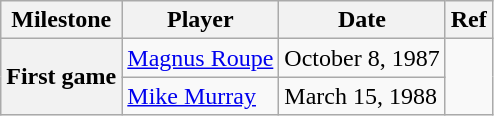<table class="wikitable">
<tr>
<th scope="col">Milestone</th>
<th scope="col">Player</th>
<th scope="col">Date</th>
<th scope="col">Ref</th>
</tr>
<tr>
<th rowspan=2>First game</th>
<td><a href='#'>Magnus Roupe</a></td>
<td>October 8, 1987</td>
<td rowspan=2></td>
</tr>
<tr>
<td><a href='#'>Mike Murray</a></td>
<td>March 15, 1988</td>
</tr>
</table>
